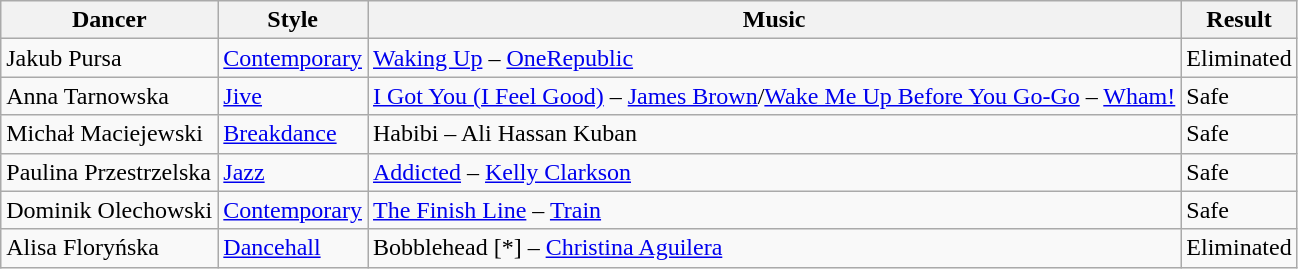<table class="wikitable">
<tr>
<th>Dancer</th>
<th>Style</th>
<th>Music</th>
<th>Result</th>
</tr>
<tr>
<td>Jakub Pursa</td>
<td><a href='#'>Contemporary</a></td>
<td><a href='#'>Waking Up</a> – <a href='#'>OneRepublic</a></td>
<td>Eliminated</td>
</tr>
<tr>
<td>Anna Tarnowska</td>
<td><a href='#'>Jive</a></td>
<td><a href='#'>I Got You (I Feel Good)</a> – <a href='#'>James Brown</a>/<a href='#'>Wake Me Up Before You Go-Go</a> – <a href='#'>Wham!</a></td>
<td>Safe</td>
</tr>
<tr>
<td>Michał Maciejewski</td>
<td><a href='#'>Breakdance</a></td>
<td>Habibi – Ali Hassan Kuban</td>
<td>Safe</td>
</tr>
<tr>
<td>Paulina Przestrzelska</td>
<td><a href='#'>Jazz</a></td>
<td><a href='#'>Addicted</a> – <a href='#'>Kelly Clarkson</a></td>
<td>Safe</td>
</tr>
<tr>
<td>Dominik Olechowski</td>
<td><a href='#'>Contemporary</a></td>
<td><a href='#'>The Finish Line</a> – <a href='#'>Train</a></td>
<td>Safe</td>
</tr>
<tr>
<td>Alisa Floryńska</td>
<td><a href='#'>Dancehall</a></td>
<td>Bobblehead [*] – <a href='#'>Christina Aguilera</a></td>
<td>Eliminated</td>
</tr>
</table>
